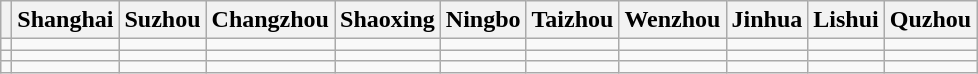<table class="wikitable" style="text-align: center">
<tr>
<th></th>
<th>Shanghai</th>
<th>Suzhou</th>
<th>Changzhou</th>
<th>Shaoxing</th>
<th>Ningbo</th>
<th>Taizhou</th>
<th>Wenzhou</th>
<th>Jinhua</th>
<th>Lishui</th>
<th>Quzhou</th>
</tr>
<tr>
<td></td>
<td></td>
<td></td>
<td></td>
<td></td>
<td></td>
<td></td>
<td></td>
<td></td>
<td></td>
<td></td>
</tr>
<tr>
<td></td>
<td></td>
<td></td>
<td></td>
<td></td>
<td></td>
<td></td>
<td></td>
<td></td>
<td></td>
<td></td>
</tr>
<tr>
<td></td>
<td></td>
<td></td>
<td></td>
<td></td>
<td></td>
<td></td>
<td></td>
<td></td>
<td></td>
<td></td>
</tr>
</table>
